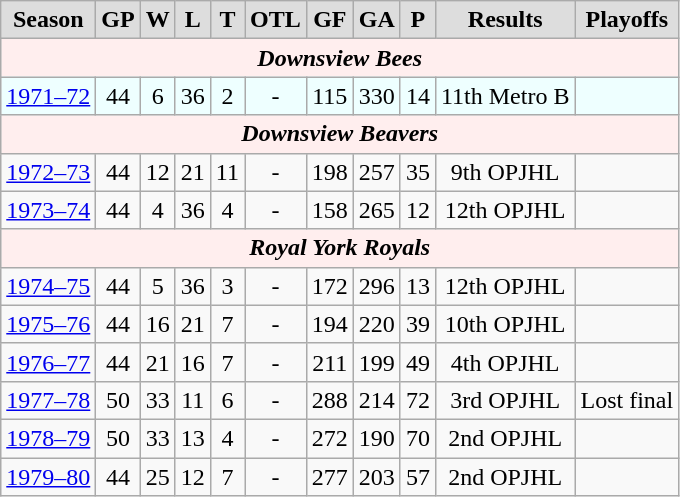<table class="wikitable">
<tr align="center"  bgcolor="#dddddd">
<td><strong>Season</strong></td>
<td><strong>GP</strong></td>
<td><strong>W</strong></td>
<td><strong>L</strong></td>
<td><strong>T</strong></td>
<td><strong>OTL</strong></td>
<td><strong>GF</strong></td>
<td><strong>GA</strong></td>
<td><strong>P</strong></td>
<td><strong>Results</strong></td>
<td><strong>Playoffs</strong></td>
</tr>
<tr align="center"  bgcolor="#ffeeee">
<td colspan="11"><strong><em>Downsview Bees</em></strong></td>
</tr>
<tr align="center" bgcolor="#EEFFFF">
<td><a href='#'>1971–72</a></td>
<td>44</td>
<td>6</td>
<td>36</td>
<td>2</td>
<td>-</td>
<td>115</td>
<td>330</td>
<td>14</td>
<td>11th Metro B</td>
<td></td>
</tr>
<tr align="center"  bgcolor="#ffeeee">
<td colspan="11"><strong><em>Downsview Beavers</em></strong></td>
</tr>
<tr align="center">
<td><a href='#'>1972–73</a></td>
<td>44</td>
<td>12</td>
<td>21</td>
<td>11</td>
<td>-</td>
<td>198</td>
<td>257</td>
<td>35</td>
<td>9th OPJHL</td>
<td></td>
</tr>
<tr align="center">
<td><a href='#'>1973–74</a></td>
<td>44</td>
<td>4</td>
<td>36</td>
<td>4</td>
<td>-</td>
<td>158</td>
<td>265</td>
<td>12</td>
<td>12th OPJHL</td>
<td></td>
</tr>
<tr align="center"  bgcolor="#ffeeee">
<td colspan="11"><strong><em>Royal York Royals</em></strong></td>
</tr>
<tr align="center">
<td><a href='#'>1974–75</a></td>
<td>44</td>
<td>5</td>
<td>36</td>
<td>3</td>
<td>-</td>
<td>172</td>
<td>296</td>
<td>13</td>
<td>12th OPJHL</td>
<td></td>
</tr>
<tr align="center">
<td><a href='#'>1975–76</a></td>
<td>44</td>
<td>16</td>
<td>21</td>
<td>7</td>
<td>-</td>
<td>194</td>
<td>220</td>
<td>39</td>
<td>10th OPJHL</td>
<td></td>
</tr>
<tr align="center">
<td><a href='#'>1976–77</a></td>
<td>44</td>
<td>21</td>
<td>16</td>
<td>7</td>
<td>-</td>
<td>211</td>
<td>199</td>
<td>49</td>
<td>4th OPJHL</td>
<td></td>
</tr>
<tr align="center">
<td><a href='#'>1977–78</a></td>
<td>50</td>
<td>33</td>
<td>11</td>
<td>6</td>
<td>-</td>
<td>288</td>
<td>214</td>
<td>72</td>
<td>3rd OPJHL</td>
<td>Lost final</td>
</tr>
<tr align="center">
<td><a href='#'>1978–79</a></td>
<td>50</td>
<td>33</td>
<td>13</td>
<td>4</td>
<td>-</td>
<td>272</td>
<td>190</td>
<td>70</td>
<td>2nd OPJHL</td>
<td></td>
</tr>
<tr align="center">
<td><a href='#'>1979–80</a></td>
<td>44</td>
<td>25</td>
<td>12</td>
<td>7</td>
<td>-</td>
<td>277</td>
<td>203</td>
<td>57</td>
<td>2nd OPJHL</td>
<td></td>
</tr>
</table>
